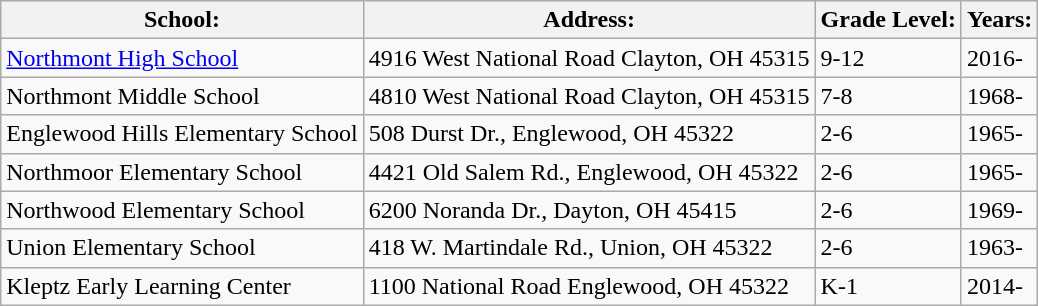<table class="wikitable">
<tr>
<th>School:</th>
<th>Address:</th>
<th>Grade Level:</th>
<th>Years:</th>
</tr>
<tr>
<td><a href='#'>Northmont High School</a></td>
<td>4916 West National Road Clayton, OH 45315</td>
<td>9-12</td>
<td>2016-</td>
</tr>
<tr>
<td>Northmont Middle School</td>
<td>4810 West National Road Clayton, OH 45315</td>
<td>7-8</td>
<td>1968-</td>
</tr>
<tr>
<td>Englewood Hills Elementary School</td>
<td>508 Durst Dr., Englewood, OH 45322</td>
<td>2-6</td>
<td>1965-</td>
</tr>
<tr>
<td>Northmoor Elementary School</td>
<td>4421 Old Salem Rd., Englewood, OH 45322</td>
<td>2-6</td>
<td>1965-</td>
</tr>
<tr>
<td>Northwood Elementary School</td>
<td>6200 Noranda Dr., Dayton, OH 45415</td>
<td>2-6</td>
<td>1969-</td>
</tr>
<tr>
<td>Union Elementary School</td>
<td>418 W. Martindale Rd., Union, OH 45322</td>
<td>2-6</td>
<td>1963-</td>
</tr>
<tr>
<td>Kleptz Early Learning Center</td>
<td>1100 National Road Englewood, OH 45322</td>
<td>K-1</td>
<td>2014-</td>
</tr>
</table>
